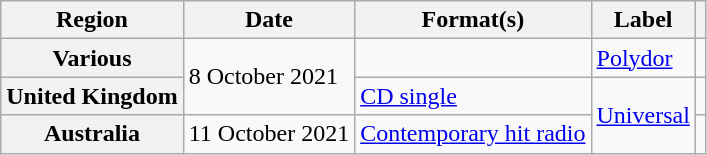<table class="wikitable plainrowheaders">
<tr>
<th scope="col">Region</th>
<th scope="col">Date</th>
<th scope="col">Format(s)</th>
<th scope="col">Label</th>
<th scope="col"></th>
</tr>
<tr>
<th scope="row">Various</th>
<td rowspan="2">8 October 2021</td>
<td></td>
<td><a href='#'>Polydor</a></td>
<td></td>
</tr>
<tr>
<th scope="row">United Kingdom</th>
<td><a href='#'>CD single</a></td>
<td rowspan="2"><a href='#'>Universal</a></td>
<td></td>
</tr>
<tr>
<th scope="row">Australia</th>
<td>11 October 2021</td>
<td><a href='#'>Contemporary hit radio</a></td>
<td></td>
</tr>
</table>
